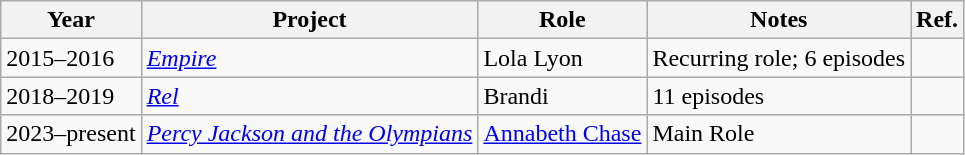<table class="wikitable plainrowheaders">
<tr>
<th>Year</th>
<th>Project</th>
<th>Role</th>
<th>Notes</th>
<th>Ref.</th>
</tr>
<tr>
<td>2015–2016</td>
<td><a href='#'><em>Empire</em></a></td>
<td>Lola Lyon</td>
<td>Recurring role; 6 episodes</td>
<td></td>
</tr>
<tr>
<td>2018–2019</td>
<td><a href='#'><em>Rel</em></a></td>
<td>Brandi</td>
<td>11 episodes</td>
<td></td>
</tr>
<tr>
<td>2023–present</td>
<td><a href='#'><em>Percy Jackson and the Olympians</em></a></td>
<td><a href='#'>Annabeth Chase</a></td>
<td>Main Role</td>
<td></td>
</tr>
</table>
